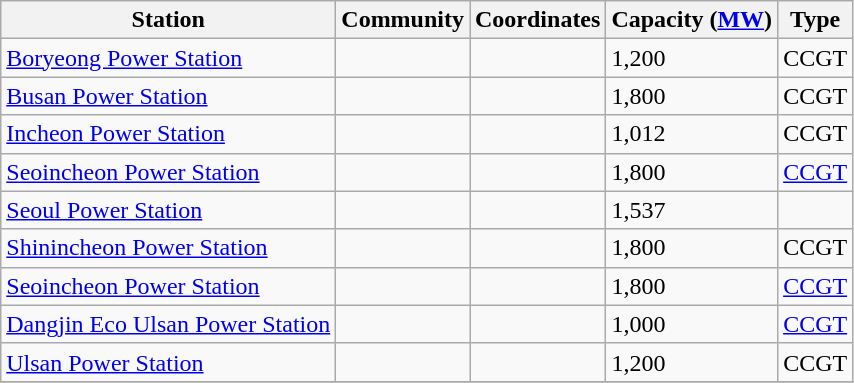<table class="wikitable sortable">
<tr>
<th>Station</th>
<th>Community</th>
<th>Coordinates</th>
<th>Capacity (<a href='#'>MW</a>)</th>
<th>Type</th>
</tr>
<tr>
<td><a href='#'>Boryeong Power Station</a></td>
<td></td>
<td></td>
<td>1,200</td>
<td>CCGT</td>
</tr>
<tr>
<td><a href='#'>Busan Power Station</a></td>
<td></td>
<td></td>
<td>1,800</td>
<td>CCGT</td>
</tr>
<tr>
<td><a href='#'>Incheon Power Station</a></td>
<td></td>
<td></td>
<td>1,012</td>
<td>CCGT</td>
</tr>
<tr>
<td><a href='#'>Seoincheon Power Station</a></td>
<td></td>
<td></td>
<td>1,800</td>
<td><a href='#'>CCGT</a></td>
</tr>
<tr>
<td><a href='#'>Seoul Power Station</a></td>
<td></td>
<td></td>
<td>1,537</td>
<td></td>
</tr>
<tr>
<td><a href='#'>Shinincheon Power Station</a></td>
<td></td>
<td></td>
<td>1,800</td>
<td>CCGT</td>
</tr>
<tr>
<td><a href='#'>Seoincheon Power Station</a></td>
<td></td>
<td></td>
<td>1,800</td>
<td><a href='#'>CCGT</a></td>
</tr>
<tr>
<td><a href='#'>Dangjin Eco Ulsan Power Station</a></td>
<td></td>
<td></td>
<td>1,000</td>
<td><a href='#'>CCGT</a></td>
</tr>
<tr>
<td><a href='#'>Ulsan Power Station</a></td>
<td></td>
<td></td>
<td>1,200</td>
<td>CCGT</td>
</tr>
<tr>
</tr>
</table>
